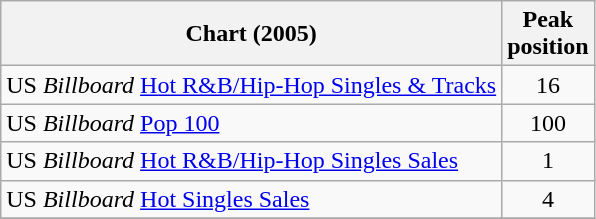<table class="wikitable">
<tr>
<th>Chart (2005)</th>
<th>Peak<br>position</th>
</tr>
<tr>
<td>US <em>Billboard</em> <a href='#'>Hot R&B/Hip-Hop Singles & Tracks</a></td>
<td align="center">16</td>
</tr>
<tr>
<td>US <em>Billboard</em> <a href='#'>Pop 100</a></td>
<td align="center">100</td>
</tr>
<tr>
<td>US <em>Billboard</em> <a href='#'>Hot R&B/Hip-Hop Singles Sales</a></td>
<td align="center">1</td>
</tr>
<tr>
<td>US <em>Billboard</em> <a href='#'>Hot Singles Sales</a></td>
<td align="center">4</td>
</tr>
<tr>
</tr>
</table>
